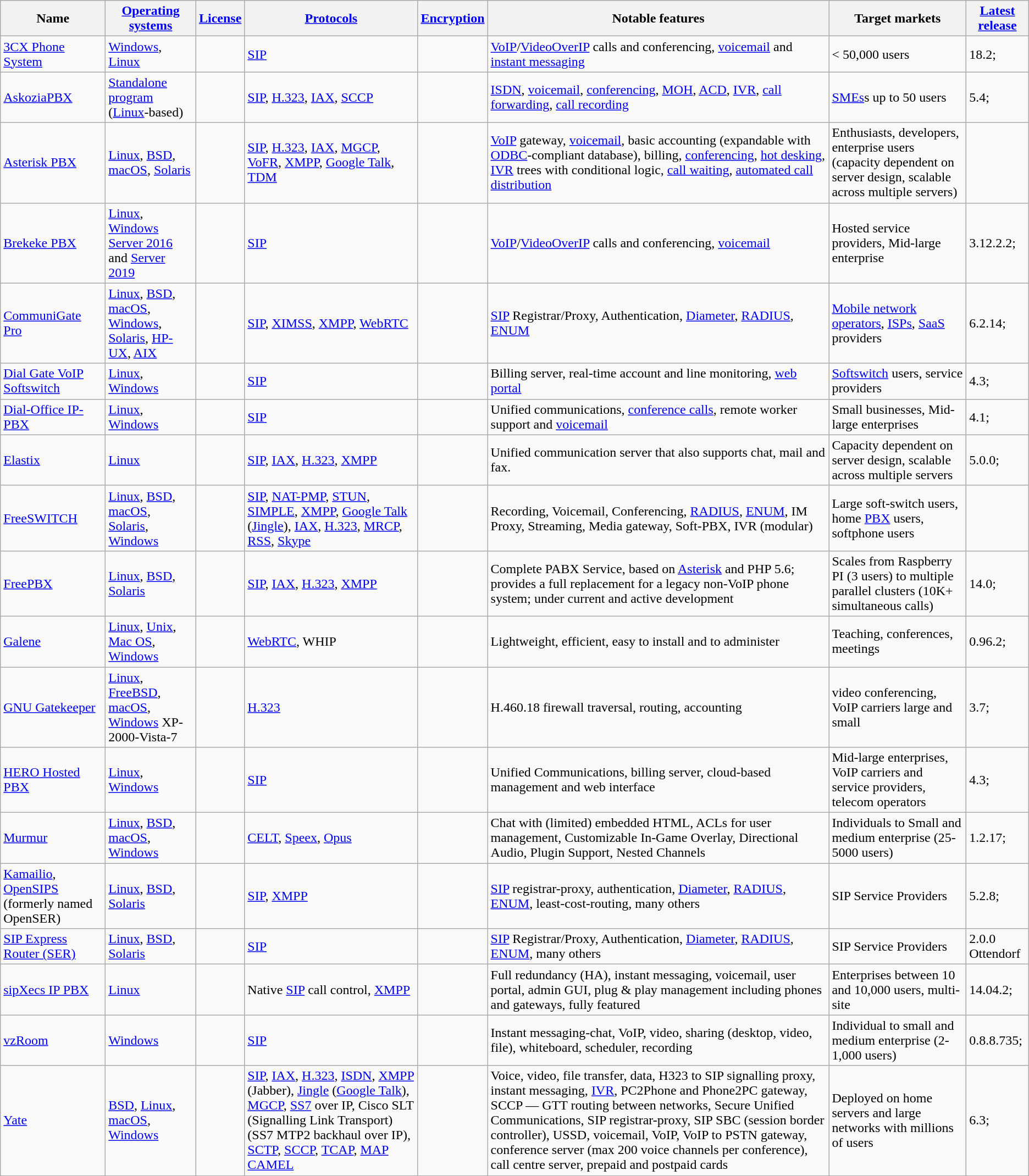<table class="wikitable sortable sort-under">
<tr>
<th>Name</th>
<th><a href='#'>Operating systems</a></th>
<th><a href='#'>License</a></th>
<th><a href='#'>Protocols</a></th>
<th><a href='#'>Encryption</a></th>
<th>Notable features</th>
<th>Target markets</th>
<th><a href='#'>Latest release</a></th>
</tr>
<tr>
<td><a href='#'>3CX Phone System</a></td>
<td><a href='#'>Windows</a>, <a href='#'>Linux</a></td>
<td></td>
<td><a href='#'>SIP</a></td>
<td></td>
<td><a href='#'>VoIP</a>/<a href='#'>VideoOverIP</a> calls and conferencing, <a href='#'>voicemail</a> and <a href='#'>instant messaging</a></td>
<td>< 50,000 users</td>
<td>18.2; </td>
</tr>
<tr>
<td><a href='#'>AskoziaPBX</a></td>
<td><a href='#'>Standalone program</a> (<a href='#'>Linux</a>-based)</td>
<td></td>
<td><a href='#'>SIP</a>, <a href='#'>H.323</a>, <a href='#'>IAX</a>, <a href='#'>SCCP</a></td>
<td></td>
<td><a href='#'>ISDN</a>, <a href='#'>voicemail</a>, <a href='#'>conferencing</a>, <a href='#'>MOH</a>, <a href='#'>ACD</a>, <a href='#'>IVR</a>, <a href='#'>call forwarding</a>, <a href='#'>call recording</a></td>
<td><a href='#'>SMEs</a>s up to 50 users</td>
<td>5.4; </td>
</tr>
<tr>
<td><a href='#'>Asterisk PBX</a></td>
<td><a href='#'>Linux</a>, <a href='#'>BSD</a>, <a href='#'>macOS</a>, <a href='#'>Solaris</a></td>
<td></td>
<td><a href='#'>SIP</a>, <a href='#'>H.323</a>, <a href='#'>IAX</a>, <a href='#'>MGCP</a>, <a href='#'>VoFR</a>, <a href='#'>XMPP</a>, <a href='#'>Google Talk</a>, <a href='#'>TDM</a></td>
<td></td>
<td><a href='#'>VoIP</a> gateway, <a href='#'>voicemail</a>, basic accounting (expandable with <a href='#'>ODBC</a>-compliant database), billing, <a href='#'>conferencing</a>, <a href='#'>hot desking</a>, <a href='#'>IVR</a> trees with conditional logic, <a href='#'>call waiting</a>, <a href='#'>automated call distribution</a></td>
<td>Enthusiasts, developers, enterprise users (capacity dependent on server design, scalable across multiple servers)</td>
<td></td>
</tr>
<tr>
<td><a href='#'>Brekeke PBX</a></td>
<td><a href='#'>Linux</a>, <a href='#'>Windows</a> <a href='#'>Server 2016</a> and <a href='#'>Server 2019</a></td>
<td></td>
<td><a href='#'>SIP</a></td>
<td></td>
<td><a href='#'>VoIP</a>/<a href='#'>VideoOverIP</a> calls and conferencing, <a href='#'>voicemail</a></td>
<td>Hosted service providers, Mid-large enterprise</td>
<td>3.12.2.2; </td>
</tr>
<tr>
<td><a href='#'>CommuniGate Pro</a></td>
<td><a href='#'>Linux</a>, <a href='#'>BSD</a>, <a href='#'>macOS</a>, <a href='#'>Windows</a>, <a href='#'>Solaris</a>, <a href='#'>HP-UX</a>, <a href='#'>AIX</a></td>
<td></td>
<td><a href='#'>SIP</a>, <a href='#'>XIMSS</a>, <a href='#'>XMPP</a>, <a href='#'>WebRTC</a></td>
<td></td>
<td><a href='#'>SIP</a> Registrar/Proxy, Authentication, <a href='#'>Diameter</a>, <a href='#'>RADIUS</a>, <a href='#'>ENUM</a></td>
<td><a href='#'>Mobile network operators</a>, <a href='#'>ISPs</a>, <a href='#'>SaaS</a> providers</td>
<td>6.2.14; </td>
</tr>
<tr>
<td><a href='#'>Dial Gate VoIP Softswitch</a></td>
<td><a href='#'>Linux</a>, <a href='#'>Windows</a></td>
<td></td>
<td><a href='#'>SIP</a></td>
<td></td>
<td>Billing server, real-time account and line monitoring, <a href='#'>web portal</a></td>
<td><a href='#'>Softswitch</a> users, service providers</td>
<td>4.3; </td>
</tr>
<tr>
<td><a href='#'>Dial-Office IP-PBX</a></td>
<td><a href='#'>Linux</a>, <a href='#'>Windows</a></td>
<td></td>
<td><a href='#'>SIP</a></td>
<td></td>
<td>Unified communications, <a href='#'>conference calls</a>, remote worker support and <a href='#'>voicemail</a></td>
<td>Small businesses, Mid-large enterprises</td>
<td>4.1; </td>
</tr>
<tr>
<td><a href='#'>Elastix</a></td>
<td><a href='#'>Linux</a></td>
<td></td>
<td><a href='#'>SIP</a>, <a href='#'>IAX</a>, <a href='#'>H.323</a>, <a href='#'>XMPP</a></td>
<td></td>
<td>Unified communication server that also supports chat, mail and fax.</td>
<td>Capacity dependent on server design, scalable across multiple servers</td>
<td>5.0.0; </td>
</tr>
<tr>
<td><a href='#'>FreeSWITCH</a></td>
<td><a href='#'>Linux</a>, <a href='#'>BSD</a>, <a href='#'>macOS</a>, <a href='#'>Solaris</a>, <a href='#'>Windows</a></td>
<td></td>
<td><a href='#'>SIP</a>, <a href='#'>NAT-PMP</a>, <a href='#'>STUN</a>, <a href='#'>SIMPLE</a>, <a href='#'>XMPP</a>, <a href='#'>Google Talk</a> (<a href='#'>Jingle</a>), <a href='#'>IAX</a>, <a href='#'>H.323</a>, <a href='#'>MRCP</a>, <a href='#'>RSS</a>, <a href='#'>Skype</a></td>
<td></td>
<td>Recording, Voicemail, Conferencing, <a href='#'>RADIUS</a>, <a href='#'>ENUM</a>, IM Proxy, Streaming, Media gateway, Soft-PBX, IVR (modular)</td>
<td>Large soft-switch users, home <a href='#'>PBX</a> users, softphone users</td>
<td></td>
</tr>
<tr>
<td><a href='#'>FreePBX</a></td>
<td><a href='#'>Linux</a>, <a href='#'>BSD</a>, <a href='#'>Solaris</a></td>
<td></td>
<td><a href='#'>SIP</a>, <a href='#'>IAX</a>, <a href='#'>H.323</a>, <a href='#'>XMPP</a></td>
<td></td>
<td>Complete PABX Service, based on <a href='#'>Asterisk</a> and PHP 5.6; provides a full replacement for a legacy non-VoIP phone system; under current and active development</td>
<td>Scales from Raspberry PI (3 users) to multiple parallel clusters (10K+ simultaneous calls)</td>
<td>14.0; </td>
</tr>
<tr>
<td><a href='#'>Galene</a></td>
<td><a href='#'>Linux</a>, <a href='#'>Unix</a>, <a href='#'>Mac OS</a>, <a href='#'>Windows</a></td>
<td></td>
<td><a href='#'>WebRTC</a>, WHIP</td>
<td></td>
<td>Lightweight, efficient, easy to install and to administer</td>
<td>Teaching, conferences, meetings</td>
<td>0.96.2; </td>
</tr>
<tr>
<td><a href='#'>GNU Gatekeeper</a></td>
<td><a href='#'>Linux</a>, <a href='#'>FreeBSD</a>, <a href='#'>macOS</a>, <a href='#'>Windows</a> XP-2000-Vista-7</td>
<td></td>
<td><a href='#'>H.323</a></td>
<td></td>
<td>H.460.18 firewall traversal, routing, accounting</td>
<td>video conferencing, VoIP carriers large and small</td>
<td>3.7; </td>
</tr>
<tr>
<td><a href='#'>HERO Hosted PBX</a></td>
<td><a href='#'>Linux</a>, <a href='#'>Windows</a></td>
<td></td>
<td><a href='#'>SIP</a></td>
<td></td>
<td>Unified Communications, billing server, cloud-based management and web interface</td>
<td>Mid-large enterprises, VoIP carriers and service providers, telecom operators</td>
<td>4.3; </td>
</tr>
<tr>
<td><a href='#'>Murmur</a></td>
<td><a href='#'>Linux</a>, <a href='#'>BSD</a>, <a href='#'>macOS</a>, <a href='#'>Windows</a></td>
<td></td>
<td><a href='#'>CELT</a>, <a href='#'>Speex</a>, <a href='#'>Opus</a></td>
<td></td>
<td>Chat with (limited) embedded HTML, ACLs for user management, Customizable In-Game Overlay, Directional Audio, Plugin Support, Nested Channels</td>
<td>Individuals to Small and medium enterprise (25-5000 users)</td>
<td>1.2.17; </td>
</tr>
<tr>
<td><a href='#'>Kamailio</a>, <a href='#'>OpenSIPS</a> (formerly named OpenSER)</td>
<td><a href='#'>Linux</a>, <a href='#'>BSD</a>, <a href='#'>Solaris</a></td>
<td></td>
<td><a href='#'>SIP</a>, <a href='#'>XMPP</a></td>
<td></td>
<td><a href='#'>SIP</a> registrar-proxy, authentication, <a href='#'>Diameter</a>, <a href='#'>RADIUS</a>, <a href='#'>ENUM</a>, least-cost-routing, many others</td>
<td>SIP Service Providers</td>
<td>5.2.8; </td>
</tr>
<tr>
<td><a href='#'>SIP Express Router (SER)</a></td>
<td><a href='#'>Linux</a>, <a href='#'>BSD</a>, <a href='#'>Solaris</a></td>
<td></td>
<td><a href='#'>SIP</a></td>
<td></td>
<td><a href='#'>SIP</a> Registrar/Proxy, Authentication, <a href='#'>Diameter</a>, <a href='#'>RADIUS</a>, <a href='#'>ENUM</a>, many others</td>
<td>SIP Service Providers</td>
<td>2.0.0 Ottendorf</td>
</tr>
<tr>
<td><a href='#'>sipXecs IP PBX</a></td>
<td><a href='#'>Linux</a></td>
<td></td>
<td>Native <a href='#'>SIP</a> call control, <a href='#'>XMPP</a></td>
<td></td>
<td>Full redundancy (HA), instant messaging, voicemail, user portal, admin GUI, plug & play management including phones and gateways, fully featured</td>
<td>Enterprises between 10 and 10,000 users, multi-site</td>
<td>14.04.2; </td>
</tr>
<tr>
<td><a href='#'>vzRoom</a></td>
<td><a href='#'>Windows</a></td>
<td></td>
<td><a href='#'>SIP</a></td>
<td></td>
<td>Instant messaging-chat, VoIP, video, sharing (desktop, video, file), whiteboard, scheduler, recording</td>
<td>Individual to small and medium enterprise (2-1,000 users)</td>
<td>0.8.8.735; </td>
</tr>
<tr>
<td><a href='#'>Yate</a></td>
<td><a href='#'>BSD</a>, <a href='#'>Linux</a>, <a href='#'>macOS</a>, <a href='#'>Windows</a></td>
<td></td>
<td><a href='#'>SIP</a>, <a href='#'>IAX</a>, <a href='#'>H.323</a>, <a href='#'>ISDN</a>, <a href='#'>XMPP</a> (Jabber), <a href='#'>Jingle</a> (<a href='#'>Google Talk</a>), <a href='#'>MGCP</a>, <a href='#'>SS7</a> over IP, Cisco SLT (Signalling Link Transport) (SS7 MTP2 backhaul over IP), <a href='#'>SCTP</a>, <a href='#'>SCCP</a>, <a href='#'>TCAP</a>, <a href='#'>MAP</a> <a href='#'>CAMEL</a></td>
<td></td>
<td>Voice, video, file transfer, data, H323 to SIP signalling proxy, instant messaging, <a href='#'>IVR</a>, PC2Phone and Phone2PC gateway, SCCP — GTT routing between networks, Secure Unified Communications, SIP registrar-proxy, SIP SBC (session border controller), USSD, voicemail, VoIP, VoIP to PSTN gateway, conference server (max 200 voice channels per conference), call centre server, prepaid and postpaid cards</td>
<td>Deployed on home servers and large networks with millions of users</td>
<td>6.3; </td>
</tr>
</table>
